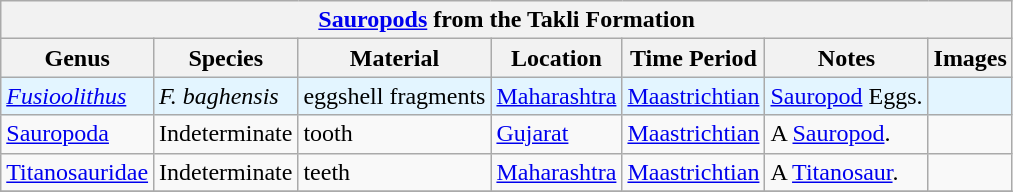<table class="wikitable" align="center">
<tr>
<th colspan="7" align="center"><strong><a href='#'>Sauropods</a> from the Takli Formation</strong></th>
</tr>
<tr>
<th>Genus</th>
<th>Species</th>
<th>Material</th>
<th>Location</th>
<th>Time Period</th>
<th>Notes</th>
<th>Images</th>
</tr>
<tr>
<td style="background:#E3F5FF;"><em><a href='#'>Fusioolithus</a></em></td>
<td style="background:#E3F5FF;"><em>F. baghensis</em></td>
<td style="background:#E3F5FF;">eggshell fragments</td>
<td style="background:#E3F5FF;"><a href='#'>Maharashtra</a></td>
<td style="background:#E3F5FF;"><a href='#'>Maastrichtian</a></td>
<td style="background:#E3F5FF;"><a href='#'>Sauropod</a> Eggs.</td>
<td style="background:#E3F5FF;"></td>
</tr>
<tr>
<td><a href='#'>Sauropoda</a></td>
<td>Indeterminate</td>
<td>tooth</td>
<td><a href='#'>Gujarat</a></td>
<td><a href='#'>Maastrichtian</a></td>
<td>A <a href='#'>Sauropod</a>.</td>
<td></td>
</tr>
<tr>
<td><a href='#'>Titanosauridae</a></td>
<td>Indeterminate</td>
<td>teeth</td>
<td><a href='#'>Maharashtra</a></td>
<td><a href='#'>Maastrichtian</a></td>
<td>A <a href='#'>Titanosaur</a>.</td>
<td></td>
</tr>
<tr>
</tr>
</table>
